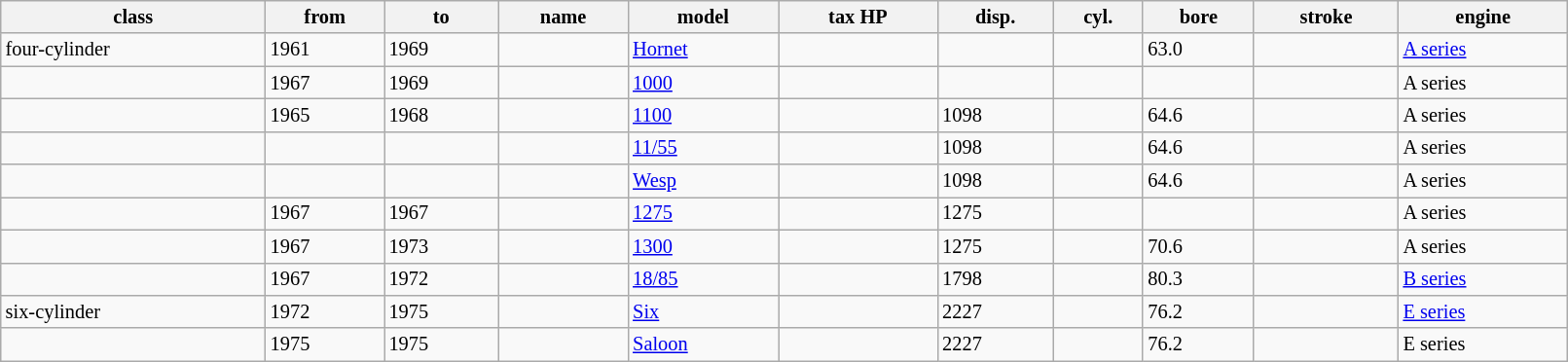<table class="wikitable" style="font-size:85%; width:85%">
<tr>
<th>class</th>
<th>from</th>
<th>to</th>
<th>name</th>
<th>model</th>
<th>tax HP</th>
<th>disp.</th>
<th>cyl.</th>
<th>bore</th>
<th>stroke</th>
<th>engine</th>
</tr>
<tr>
<td>four-cylinder</td>
<td>1961</td>
<td>1969</td>
<td></td>
<td><a href='#'>Hornet</a></td>
<td></td>
<td></td>
<td></td>
<td>63.0</td>
<td></td>
<td><a href='#'>A series</a></td>
</tr>
<tr>
<td></td>
<td>1967</td>
<td>1969</td>
<td></td>
<td><a href='#'>1000</a></td>
<td></td>
<td></td>
<td></td>
<td></td>
<td></td>
<td>A series </td>
</tr>
<tr>
<td></td>
<td>1965</td>
<td>1968</td>
<td></td>
<td><a href='#'>1100</a></td>
<td></td>
<td>1098</td>
<td></td>
<td>64.6</td>
<td></td>
<td>A series</td>
</tr>
<tr>
<td></td>
<td></td>
<td></td>
<td></td>
<td><a href='#'>11/55</a></td>
<td></td>
<td>1098</td>
<td></td>
<td>64.6</td>
<td></td>
<td>A series </td>
</tr>
<tr>
<td></td>
<td></td>
<td></td>
<td></td>
<td><a href='#'>Wesp</a></td>
<td></td>
<td>1098</td>
<td></td>
<td>64.6</td>
<td></td>
<td>A series </td>
</tr>
<tr>
<td></td>
<td>1967</td>
<td>1967</td>
<td></td>
<td><a href='#'>1275</a></td>
<td></td>
<td>1275</td>
<td></td>
<td></td>
<td></td>
<td>A series </td>
</tr>
<tr>
<td></td>
<td>1967</td>
<td>1973</td>
<td></td>
<td><a href='#'>1300</a></td>
<td></td>
<td>1275</td>
<td></td>
<td>70.6</td>
<td></td>
<td>A series</td>
</tr>
<tr>
<td></td>
<td>1967</td>
<td>1972</td>
<td></td>
<td><a href='#'>18/85</a></td>
<td></td>
<td>1798</td>
<td></td>
<td>80.3</td>
<td></td>
<td><a href='#'>B series</a></td>
</tr>
<tr>
<td>six-cylinder</td>
<td>1972</td>
<td>1975</td>
<td></td>
<td><a href='#'>Six</a></td>
<td></td>
<td>2227</td>
<td></td>
<td>76.2</td>
<td></td>
<td><a href='#'>E series</a></td>
</tr>
<tr>
<td></td>
<td>1975</td>
<td>1975</td>
<td></td>
<td><a href='#'>Saloon</a></td>
<td></td>
<td>2227</td>
<td></td>
<td>76.2</td>
<td></td>
<td>E series</td>
</tr>
</table>
